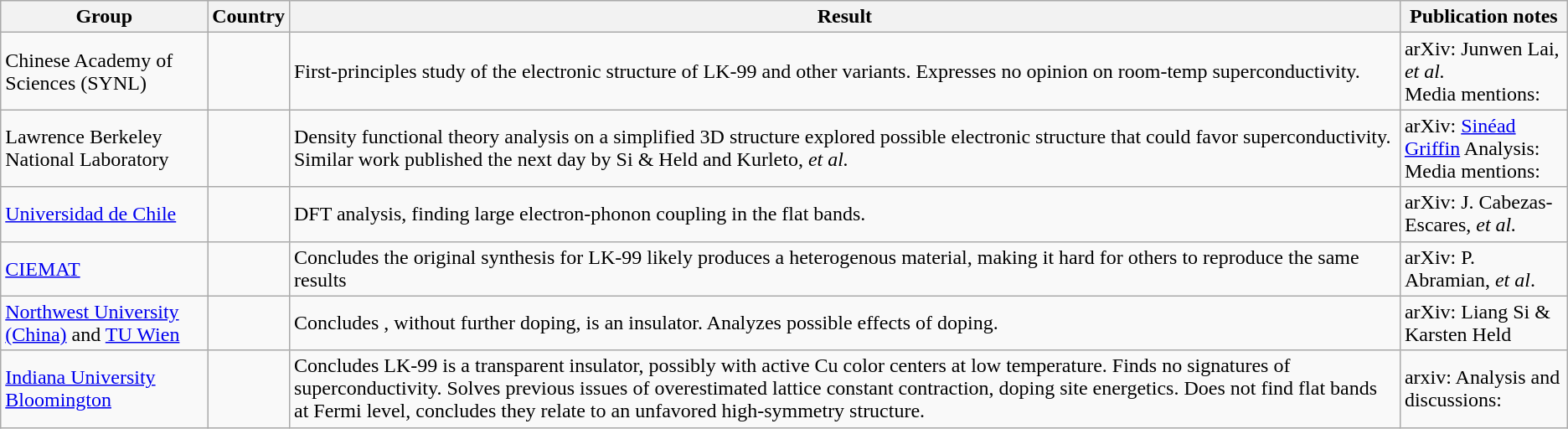<table class="wikitable sortable">
<tr>
<th>Group</th>
<th>Country</th>
<th>Result</th>
<th>Publication notes</th>
</tr>
<tr>
<td>Chinese Academy of Sciences (SYNL)</td>
<td></td>
<td>First-principles study of the electronic structure of LK-99 and other variants. Expresses no opinion on room-temp superconductivity.</td>
<td>arXiv: Junwen Lai, <em>et al.</em><br>Media mentions:</td>
</tr>
<tr>
<td>Lawrence Berkeley National Laboratory</td>
<td></td>
<td>Density functional theory analysis on a simplified 3D structure explored possible electronic structure that could favor superconductivity.<br>Similar work published the next day by Si & Held and Kurleto, <em>et al.</em></td>
<td>arXiv: <a href='#'>Sinéad Griffin</a> Analysis:<br>Media mentions:</td>
</tr>
<tr>
<td><a href='#'>Universidad de Chile</a></td>
<td></td>
<td>DFT analysis, finding large electron-phonon coupling in the flat bands.</td>
<td>arXiv: J. Cabezas-Escares, <em>et al.</em></td>
</tr>
<tr>
<td><a href='#'>CIEMAT</a></td>
<td></td>
<td>Concludes the original synthesis for LK-99 likely produces a heterogenous material, making it hard for others to reproduce the same results</td>
<td>arXiv: P. Abramian, <em>et al</em>.</td>
</tr>
<tr>
<td><a href='#'>Northwest University (China)</a> and <a href='#'>TU Wien</a></td>
<td></td>
<td>Concludes , without further doping, is an insulator. Analyzes possible effects of doping.</td>
<td>arXiv: Liang Si & Karsten Held</td>
</tr>
<tr>
<td><a href='#'>Indiana University Bloomington</a></td>
<td></td>
<td>Concludes LK-99 is a transparent insulator, possibly with active Cu color centers at low temperature. Finds no signatures of superconductivity. Solves previous issues of overestimated lattice constant contraction, doping site energetics. Does not find flat bands at Fermi level, concludes they relate to an unfavored high-symmetry structure.</td>
<td>arxiv:  Analysis and discussions:</td>
</tr>
</table>
